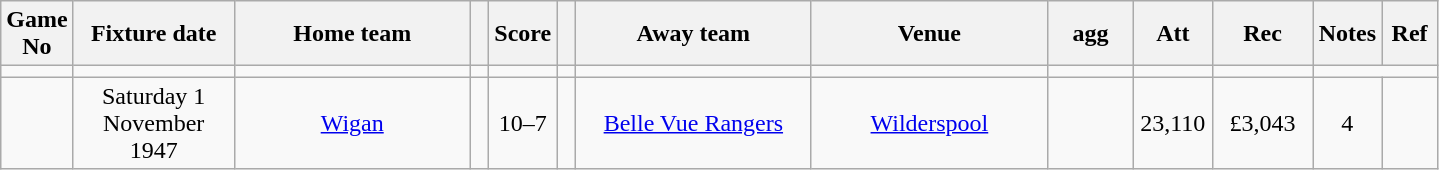<table class="wikitable" style="text-align:center;">
<tr>
<th width=20 abbr="No">Game No</th>
<th width=100 abbr="Date">Fixture date</th>
<th width=150 abbr="Home team">Home team</th>
<th width=5 abbr="space"></th>
<th width=20 abbr="Score">Score</th>
<th width=5 abbr="space"></th>
<th width=150 abbr="Away team">Away team</th>
<th width=150 abbr="Venue">Venue</th>
<th width=50 abbr="agg">agg</th>
<th width=45 abbr="Att">Att</th>
<th width=60 abbr="Rec">Rec</th>
<th width=20 abbr="Notes">Notes</th>
<th width=30 abbr="Ref">Ref</th>
</tr>
<tr>
<td></td>
<td></td>
<td></td>
<td></td>
<td></td>
<td></td>
<td></td>
<td></td>
<td></td>
<td></td>
<td></td>
</tr>
<tr>
<td></td>
<td>Saturday 1 November 1947</td>
<td><a href='#'>Wigan</a></td>
<td></td>
<td>10–7</td>
<td></td>
<td><a href='#'>Belle Vue Rangers</a></td>
<td><a href='#'>Wilderspool</a></td>
<td></td>
<td>23,110</td>
<td>£3,043</td>
<td>4</td>
<td></td>
</tr>
</table>
